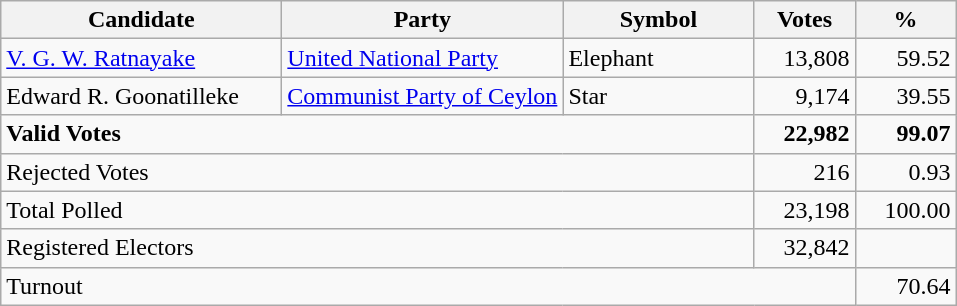<table class="wikitable" border="1" style="text-align:right;">
<tr>
<th align=left width="180">Candidate</th>
<th align=left width="180">Party</th>
<th align=left width="120">Symbol</th>
<th align=left width="60">Votes</th>
<th align=left width="60">%</th>
</tr>
<tr>
<td align=left><a href='#'>V. G. W. Ratnayake</a></td>
<td align=left><a href='#'>United National Party</a></td>
<td align=left>Elephant</td>
<td align=right>13,808</td>
<td align=right>59.52</td>
</tr>
<tr>
<td align=left>Edward R. Goonatilleke</td>
<td><a href='#'>Communist Party of Ceylon</a></td>
<td align=left>Star</td>
<td align=right>9,174</td>
<td align=right>39.55</td>
</tr>
<tr>
<td align=left colspan=3><strong>Valid Votes</strong></td>
<td align=right><strong>22,982</strong></td>
<td align=right><strong>99.07</strong></td>
</tr>
<tr>
<td align=left colspan=3>Rejected Votes</td>
<td align=right>216</td>
<td align=right>0.93</td>
</tr>
<tr>
<td align=left colspan=3>Total Polled</td>
<td align=right>23,198</td>
<td align=right>100.00</td>
</tr>
<tr>
<td align=left colspan=3>Registered Electors</td>
<td align=right>32,842</td>
<td></td>
</tr>
<tr>
<td align=left colspan=4>Turnout</td>
<td align=right>70.64</td>
</tr>
</table>
